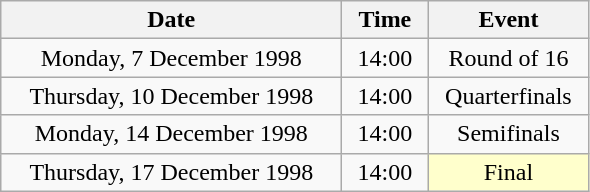<table class = "wikitable" style="text-align:center;">
<tr>
<th width=220>Date</th>
<th width=50>Time</th>
<th width=100>Event</th>
</tr>
<tr>
<td>Monday, 7 December 1998</td>
<td>14:00</td>
<td>Round of 16</td>
</tr>
<tr>
<td>Thursday, 10 December 1998</td>
<td>14:00</td>
<td>Quarterfinals</td>
</tr>
<tr>
<td>Monday, 14 December 1998</td>
<td>14:00</td>
<td>Semifinals</td>
</tr>
<tr>
<td>Thursday, 17 December 1998</td>
<td>14:00</td>
<td bgcolor=ffffcc>Final</td>
</tr>
</table>
